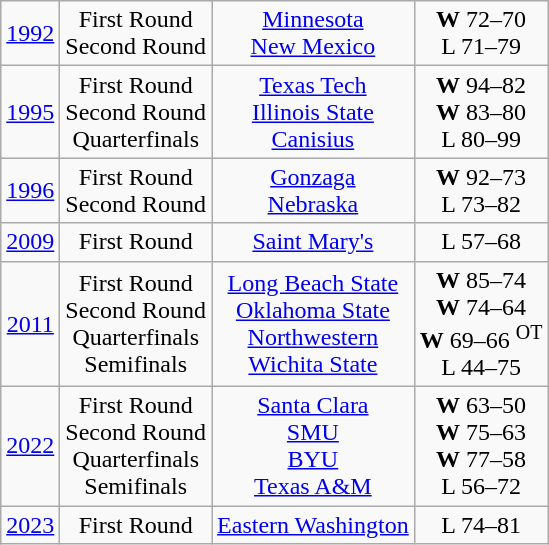<table class="wikitable">
<tr align="center">
<td><a href='#'>1992</a></td>
<td>First Round<br>Second Round</td>
<td><a href='#'>Minnesota</a><br><a href='#'>New Mexico</a></td>
<td><strong>W</strong> 72–70<br>L 71–79</td>
</tr>
<tr align="center">
<td><a href='#'>1995</a></td>
<td>First Round<br>Second Round<br>Quarterfinals</td>
<td><a href='#'>Texas Tech</a><br><a href='#'>Illinois State</a><br><a href='#'>Canisius</a></td>
<td><strong>W</strong> 94–82<br><strong>W</strong> 83–80<br>L 80–99</td>
</tr>
<tr align="center">
<td><a href='#'>1996</a></td>
<td>First Round<br>Second Round</td>
<td><a href='#'>Gonzaga</a><br><a href='#'>Nebraska</a></td>
<td><strong>W</strong> 92–73<br>L 73–82</td>
</tr>
<tr align="center">
<td><a href='#'>2009</a></td>
<td>First Round</td>
<td><a href='#'>Saint Mary's</a></td>
<td>L 57–68</td>
</tr>
<tr align="center">
<td><a href='#'>2011</a></td>
<td>First Round<br>Second Round<br>Quarterfinals<br>Semifinals</td>
<td><a href='#'>Long Beach State</a><br><a href='#'>Oklahoma State</a><br><a href='#'>Northwestern</a><br><a href='#'>Wichita State</a></td>
<td><strong>W</strong> 85–74<br><strong>W</strong> 74–64<br><strong>W</strong> 69–66 <sup>OT</sup><br>L 44–75</td>
</tr>
<tr align="center">
<td><a href='#'>2022</a></td>
<td>First Round<br>Second Round<br>Quarterfinals<br>Semifinals</td>
<td><a href='#'>Santa Clara</a><br><a href='#'>SMU</a><br><a href='#'>BYU</a><br><a href='#'>Texas A&M</a></td>
<td><strong>W</strong> 63–50<br> <strong>W</strong> 75–63<br> <strong>W</strong> 77–58 <br>L 56–72</td>
</tr>
<tr align="center">
<td><a href='#'>2023</a></td>
<td>First Round</td>
<td><a href='#'>Eastern Washington</a></td>
<td>L 74–81</td>
</tr>
</table>
